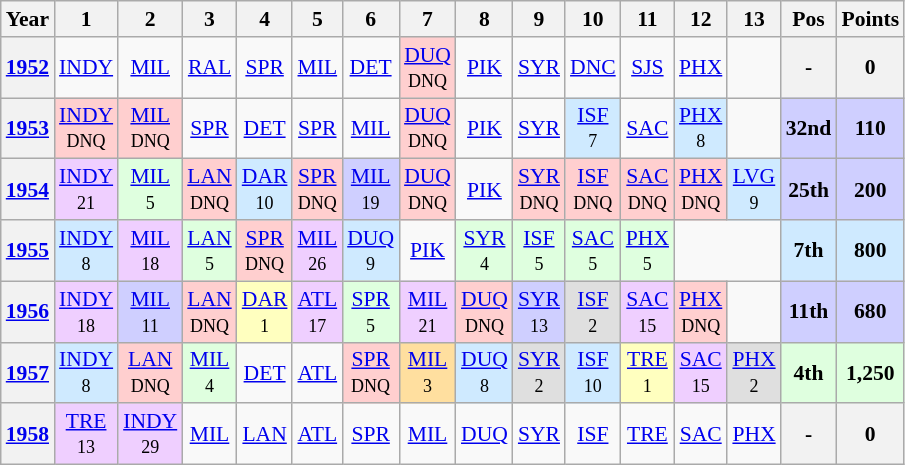<table class="wikitable" style="text-align:center; font-size:90%">
<tr>
<th>Year</th>
<th>1</th>
<th>2</th>
<th>3</th>
<th>4</th>
<th>5</th>
<th>6</th>
<th>7</th>
<th>8</th>
<th>9</th>
<th>10</th>
<th>11</th>
<th>12</th>
<th>13</th>
<th>Pos</th>
<th>Points</th>
</tr>
<tr>
<th rowspan=1><a href='#'>1952</a></th>
<td><a href='#'>INDY</a><br><small> </small></td>
<td><a href='#'>MIL</a><br><small> </small></td>
<td><a href='#'>RAL</a><br><small> </small></td>
<td><a href='#'>SPR</a><br><small> </small></td>
<td><a href='#'>MIL</a><br><small> </small></td>
<td><a href='#'>DET</a><br><small> </small></td>
<td style="background:#FFCFCF;"><a href='#'>DUQ</a><br><small>DNQ</small></td>
<td><a href='#'>PIK</a><br><small> </small></td>
<td><a href='#'>SYR</a><br><small> </small></td>
<td><a href='#'>DNC</a><br><small> </small></td>
<td><a href='#'>SJS</a><br><small> </small></td>
<td><a href='#'>PHX</a><br><small> </small></td>
<td colspan=1></td>
<th>-</th>
<th>0</th>
</tr>
<tr>
<th rowspan=1><a href='#'>1953</a></th>
<td style="background:#FFCFCF;"><a href='#'>INDY</a><br><small>DNQ</small></td>
<td style="background:#FFCFCF;"><a href='#'>MIL</a><br><small>DNQ</small></td>
<td><a href='#'>SPR</a><br><small> </small></td>
<td><a href='#'>DET</a><br><small> </small></td>
<td><a href='#'>SPR</a><br><small></small></td>
<td><a href='#'>MIL</a><br><small></small></td>
<td style="background:#FFCFCF;"><a href='#'>DUQ</a><br><small>DNQ</small></td>
<td><a href='#'>PIK</a><br><small> </small></td>
<td><a href='#'>SYR</a><br><small></small></td>
<td style="background:#CFEAFF;"><a href='#'>ISF</a><br><small>7</small></td>
<td><a href='#'>SAC</a><br><small> </small></td>
<td style="background:#CFEAFF;"><a href='#'>PHX</a><br><small>8</small></td>
<td colspan=1></td>
<th style="background:#CFCFFF;">32nd</th>
<th style="background:#CFCFFF;">110</th>
</tr>
<tr>
<th rowspan=1><a href='#'>1954</a></th>
<td style="background:#EFCFFF;"><a href='#'>INDY</a><br><small>21</small></td>
<td style="background:#DFFFDF;"><a href='#'>MIL</a><br><small>5</small></td>
<td style="background:#FFCFCF;"><a href='#'>LAN</a><br><small>DNQ</small></td>
<td style="background:#CFEAFF;"><a href='#'>DAR</a><br><small>10</small></td>
<td style="background:#FFCFCF;"><a href='#'>SPR</a><br><small>DNQ</small></td>
<td style="background:#CFCFFF;"><a href='#'>MIL</a><br><small>19</small></td>
<td style="background:#FFCFCF;"><a href='#'>DUQ</a><br><small>DNQ</small></td>
<td><a href='#'>PIK</a><br><small> </small></td>
<td style="background:#FFCFCF;"><a href='#'>SYR</a><br><small>DNQ</small></td>
<td style="background:#FFCFCF;"><a href='#'>ISF</a><br><small>DNQ</small></td>
<td style="background:#FFCFCF;"><a href='#'>SAC</a><br><small>DNQ</small></td>
<td style="background:#FFCFCF;"><a href='#'>PHX</a><br><small>DNQ</small></td>
<td style="background:#CFEAFF;"><a href='#'>LVG</a><br><small>9</small></td>
<th style="background:#CFCFFF;">25th</th>
<th style="background:#CFCFFF;">200</th>
</tr>
<tr>
<th rowspan=1><a href='#'>1955</a></th>
<td style="background:#CFEAFF;"><a href='#'>INDY</a><br><small>8</small></td>
<td style="background:#EFCFFF;"><a href='#'>MIL</a><br><small>18</small></td>
<td style="background:#DFFFDF;"><a href='#'>LAN</a><br><small>5</small></td>
<td style="background:#FFCFCF;"><a href='#'>SPR</a><br><small>DNQ</small></td>
<td style="background:#EFCFFF;"><a href='#'>MIL</a><br><small>26</small></td>
<td style="background:#CFEAFF;"><a href='#'>DUQ</a><br><small>9</small></td>
<td><a href='#'>PIK</a><br><small> </small></td>
<td style="background:#DFFFDF;"><a href='#'>SYR</a><br><small>4</small></td>
<td style="background:#DFFFDF;"><a href='#'>ISF</a><br><small>5</small></td>
<td style="background:#DFFFDF;"><a href='#'>SAC</a><br><small>5</small></td>
<td style="background:#DFFFDF;"><a href='#'>PHX</a><br><small>5</small></td>
<td colspan=2></td>
<th style="background:#CFEAFF;">7th</th>
<th style="background:#CFEAFF;">800</th>
</tr>
<tr>
<th rowspan=1><a href='#'>1956</a></th>
<td style="background:#EFCFFF;"><a href='#'>INDY</a><br><small>18</small></td>
<td style="background:#CFCFFF;"><a href='#'>MIL</a><br><small>11</small></td>
<td style="background:#FFCFCF;"><a href='#'>LAN</a><br><small>DNQ</small></td>
<td style="background:#FFFFBF;"><a href='#'>DAR</a><br><small>1</small></td>
<td style="background:#EFCFFF;"><a href='#'>ATL</a><br><small>17</small></td>
<td style="background:#DFFFDF;"><a href='#'>SPR</a><br><small>5</small></td>
<td style="background:#EFCFFF;"><a href='#'>MIL</a><br><small>21</small></td>
<td style="background:#FFCFCF;"><a href='#'>DUQ</a><br><small>DNQ</small></td>
<td style="background:#CFCFFF;"><a href='#'>SYR</a><br><small>13</small></td>
<td style="background:#DFDFDF;"><a href='#'>ISF</a><br><small>2</small></td>
<td style="background:#EFCFFF;"><a href='#'>SAC</a><br><small>15</small></td>
<td style="background:#FFCFCF;"><a href='#'>PHX</a><br><small>DNQ</small></td>
<td colspan=1></td>
<th style="background:#CFCFFF;">11th</th>
<th style="background:#CFCFFF;">680</th>
</tr>
<tr>
<th rowspan=1><a href='#'>1957</a></th>
<td style="background:#CFEAFF;"><a href='#'>INDY</a><br><small>8</small></td>
<td style="background:#FFCFCF;"><a href='#'>LAN</a><br><small>DNQ</small></td>
<td style="background:#DFFFDF;"><a href='#'>MIL</a><br><small>4</small></td>
<td><a href='#'>DET</a><br><small> </small></td>
<td><a href='#'>ATL</a><br><small> </small></td>
<td style="background:#FFCFCF;"><a href='#'>SPR</a><br><small>DNQ</small></td>
<td style="background:#FFDF9F;"><a href='#'>MIL</a><br><small>3</small></td>
<td style="background:#CFEAFF;"><a href='#'>DUQ</a><br><small>8</small></td>
<td style="background:#DFDFDF;"><a href='#'>SYR</a><br><small>2</small></td>
<td style="background:#CFEAFF;"><a href='#'>ISF</a><br><small>10</small></td>
<td style="background:#FFFFBF;"><a href='#'>TRE</a><br><small>1</small></td>
<td style="background:#EFCFFF;"><a href='#'>SAC</a><br><small>15</small></td>
<td style="background:#DFDFDF;"><a href='#'>PHX</a><br><small>2</small></td>
<th style="background:#DFFFDF;">4th</th>
<th style="background:#DFFFDF;">1,250</th>
</tr>
<tr>
<th rowspan=1><a href='#'>1958</a></th>
<td style="background:#EFCFFF;"><a href='#'>TRE</a><br><small>13</small></td>
<td style="background:#EFCFFF;"><a href='#'>INDY</a><br><small>29</small></td>
<td><a href='#'>MIL</a><br><small> </small></td>
<td><a href='#'>LAN</a></td>
<td><a href='#'>ATL</a></td>
<td><a href='#'>SPR</a></td>
<td><a href='#'>MIL</a></td>
<td><a href='#'>DUQ</a></td>
<td><a href='#'>SYR</a><br><small> </small></td>
<td><a href='#'>ISF</a><br><small> </small></td>
<td><a href='#'>TRE</a></td>
<td><a href='#'>SAC</a></td>
<td><a href='#'>PHX</a></td>
<th>-</th>
<th>0</th>
</tr>
</table>
